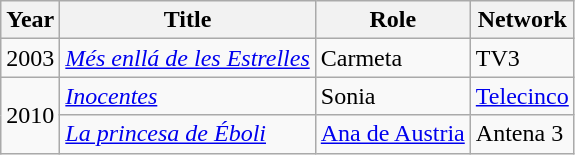<table class="wikitable sortable">
<tr>
<th>Year</th>
<th>Title</th>
<th>Role</th>
<th>Network</th>
</tr>
<tr>
<td>2003</td>
<td><em><a href='#'>Més enllá de les Estrelles</a></em></td>
<td>Carmeta</td>
<td>TV3</td>
</tr>
<tr>
<td rowspan="2">2010</td>
<td><em><a href='#'>Inocentes</a></em></td>
<td>Sonia</td>
<td><a href='#'>Telecinco</a></td>
</tr>
<tr>
<td><em><a href='#'>La princesa de Éboli</a></em></td>
<td><a href='#'>Ana de Austria</a></td>
<td>Antena 3</td>
</tr>
</table>
